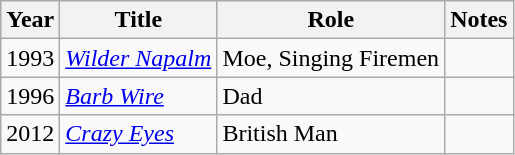<table class="wikitable sortable">
<tr>
<th>Year</th>
<th>Title</th>
<th>Role</th>
<th>Notes</th>
</tr>
<tr>
<td>1993</td>
<td><em><a href='#'>Wilder Napalm</a></em></td>
<td>Moe, Singing Firemen</td>
<td></td>
</tr>
<tr>
<td>1996</td>
<td><a href='#'><em>Barb Wire</em></a></td>
<td>Dad</td>
<td></td>
</tr>
<tr>
<td>2012</td>
<td><a href='#'><em>Crazy Eyes</em></a></td>
<td>British Man</td>
<td></td>
</tr>
</table>
